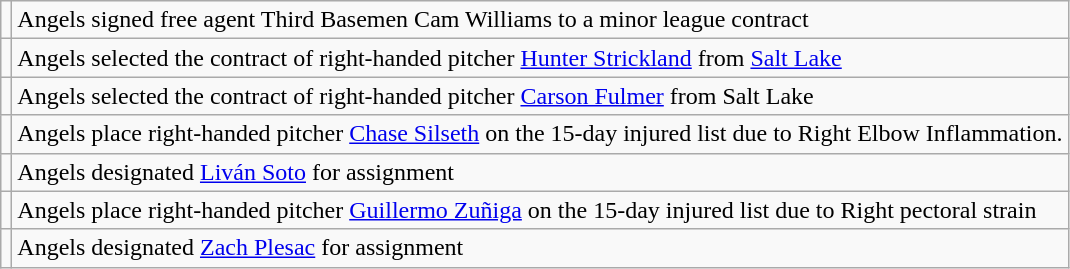<table class="wikitable">
<tr>
<td></td>
<td>Angels signed free agent Third Basemen Cam Williams to a minor league contract</td>
</tr>
<tr>
<td></td>
<td>Angels selected the contract of right-handed pitcher <a href='#'>Hunter Strickland</a> from <a href='#'>Salt Lake</a></td>
</tr>
<tr>
<td></td>
<td>Angels selected the contract of right-handed pitcher <a href='#'>Carson Fulmer</a> from Salt Lake</td>
</tr>
<tr>
<td></td>
<td>Angels place right-handed pitcher <a href='#'>Chase Silseth</a> on the 15-day injured list due to Right Elbow Inflammation.</td>
</tr>
<tr>
<td></td>
<td>Angels designated <a href='#'>Liván Soto</a> for assignment</td>
</tr>
<tr>
<td></td>
<td>Angels place right-handed pitcher <a href='#'>Guillermo Zuñiga</a> on the 15-day injured list due to Right pectoral strain</td>
</tr>
<tr>
<td></td>
<td>Angels designated <a href='#'>Zach Plesac</a> for assignment</td>
</tr>
</table>
